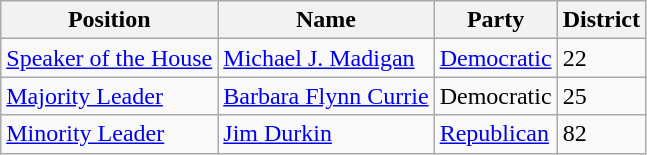<table class="wikitable">
<tr>
<th>Position</th>
<th>Name</th>
<th>Party</th>
<th>District</th>
</tr>
<tr>
<td><a href='#'>Speaker of the House</a></td>
<td><a href='#'>Michael J. Madigan</a></td>
<td><a href='#'>Democratic</a></td>
<td>22</td>
</tr>
<tr>
<td><a href='#'>Majority Leader</a></td>
<td><a href='#'>Barbara Flynn Currie</a></td>
<td>Democratic</td>
<td>25</td>
</tr>
<tr>
<td><a href='#'>Minority Leader</a></td>
<td><a href='#'>Jim Durkin</a></td>
<td><a href='#'>Republican</a></td>
<td>82</td>
</tr>
</table>
